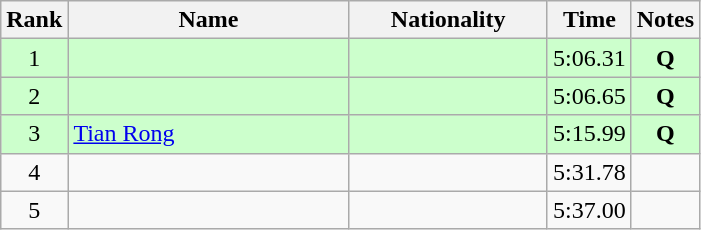<table class="wikitable sortable" style="text-align:center">
<tr>
<th>Rank</th>
<th style="width:180px">Name</th>
<th style="width:125px">Nationality</th>
<th>Time</th>
<th>Notes</th>
</tr>
<tr style="background:#cfc;">
<td>1</td>
<td style="text-align:left;"></td>
<td style="text-align:left;"></td>
<td>5:06.31</td>
<td><strong>Q</strong></td>
</tr>
<tr style="background:#cfc;">
<td>2</td>
<td style="text-align:left;"></td>
<td style="text-align:left;"></td>
<td>5:06.65</td>
<td><strong>Q</strong></td>
</tr>
<tr style="background:#cfc;">
<td>3</td>
<td style="text-align:left;"><a href='#'>Tian Rong</a></td>
<td style="text-align:left;"></td>
<td>5:15.99</td>
<td><strong>Q</strong></td>
</tr>
<tr>
<td>4</td>
<td style="text-align:left;"></td>
<td style="text-align:left;"></td>
<td>5:31.78</td>
<td></td>
</tr>
<tr>
<td>5</td>
<td style="text-align:left;"></td>
<td style="text-align:left;"></td>
<td>5:37.00</td>
<td></td>
</tr>
</table>
